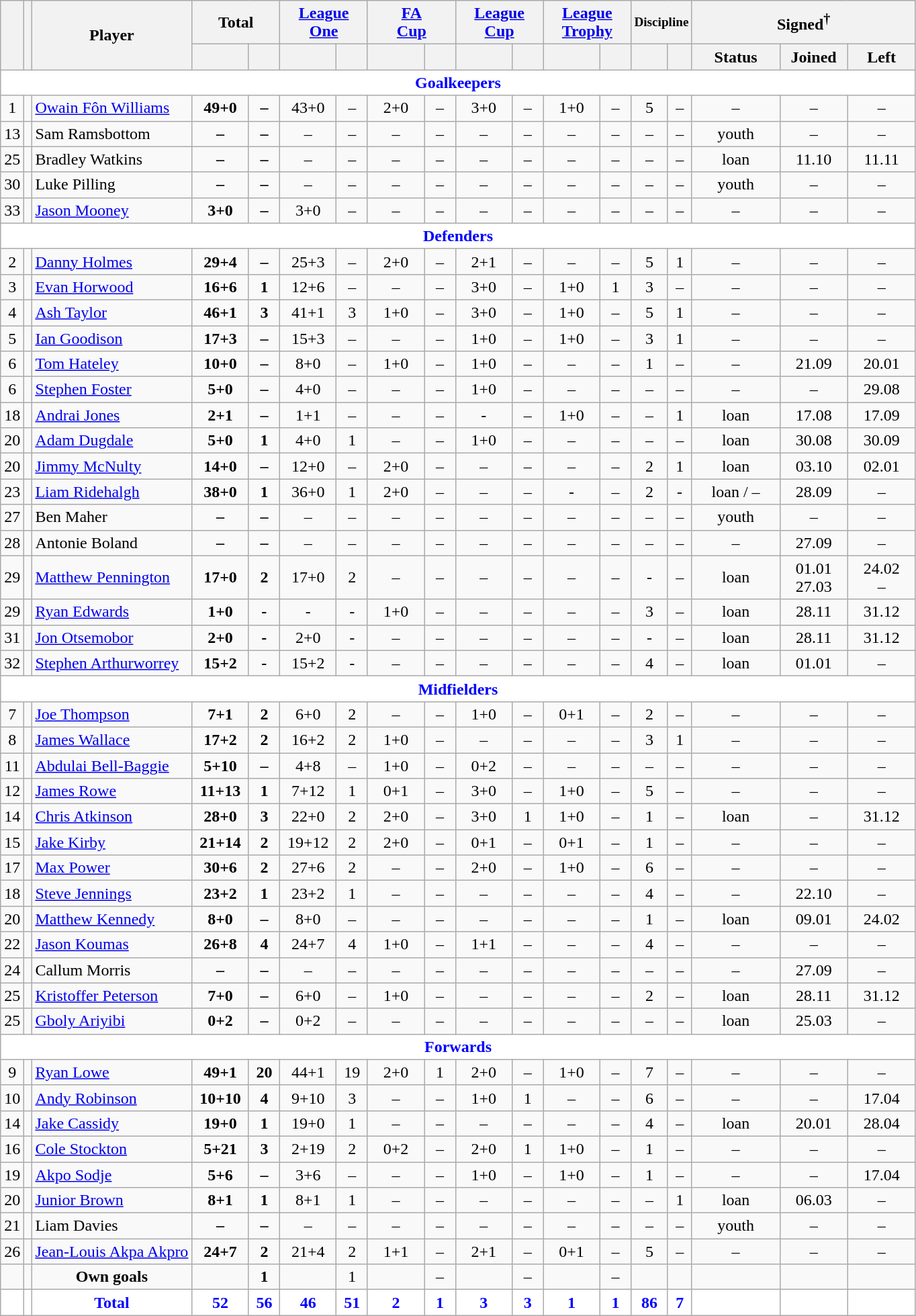<table class="wikitable"  style="text-align:center;">
<tr>
<th rowspan="2" style="font-size:80%;"></th>
<th rowspan="2" style="font-size:80%;"></th>
<th rowspan="2">Player</th>
<th colspan="2">Total</th>
<th colspan="2"><a href='#'>League<br>One</a></th>
<th colspan="2"><a href='#'>FA<br>Cup</a></th>
<th colspan="2"><a href='#'>League<br>Cup</a></th>
<th colspan="2"><a href='#'>League<br>Trophy</a></th>
<th colspan="2" style="font-size:80%; ">Discipline</th>
<th colspan="3">Signed<sup>†</sup></th>
</tr>
<tr>
<th style="width: 50px; font-size:80%;"></th>
<th style="width: 25px; font-size:80%;"></th>
<th style="width: 50px; font-size:80%;"></th>
<th style="width: 25px; font-size:80%;"></th>
<th style="width: 50px; font-size:80%;"></th>
<th style="width: 25px; font-size:80%;"></th>
<th style="width: 50px; font-size:80%;"></th>
<th style="width: 25px; font-size:80%;"></th>
<th style="width: 50px; font-size:80%;"></th>
<th style="width: 25px; font-size:80%;"></th>
<th></th>
<th></th>
<th style="width: 80px;">Status</th>
<th style="width: 60px;">Joined</th>
<th style="width: 60px;">Left</th>
</tr>
<tr>
<td colspan="18" style="background:white; color:blue; text-align:center;"><strong>Goalkeepers</strong></td>
</tr>
<tr>
<td>1</td>
<td></td>
<td style="text-align:left;"><a href='#'>Owain Fôn Williams</a></td>
<td><strong>49+0</strong></td>
<td><strong>–</strong></td>
<td>43+0</td>
<td>–</td>
<td>2+0</td>
<td>–</td>
<td>3+0</td>
<td>–</td>
<td>1+0</td>
<td>–</td>
<td>5</td>
<td>–</td>
<td>–</td>
<td>–</td>
<td>–</td>
</tr>
<tr>
<td>13</td>
<td></td>
<td style="text-align:left;">Sam Ramsbottom</td>
<td><strong>–</strong></td>
<td><strong>–</strong></td>
<td>–</td>
<td>–</td>
<td>–</td>
<td>–</td>
<td>–</td>
<td>–</td>
<td>–</td>
<td>–</td>
<td>–</td>
<td>–</td>
<td>youth</td>
<td>–</td>
<td>–</td>
</tr>
<tr>
<td>25</td>
<td></td>
<td style="text-align:left;">Bradley Watkins</td>
<td><strong>–</strong></td>
<td><strong>–</strong></td>
<td>–</td>
<td>–</td>
<td>–</td>
<td>–</td>
<td>–</td>
<td>–</td>
<td>–</td>
<td>–</td>
<td>–</td>
<td>–</td>
<td>loan</td>
<td>11.10</td>
<td>11.11</td>
</tr>
<tr>
<td>30</td>
<td></td>
<td style="text-align:left;">Luke Pilling</td>
<td><strong>–</strong></td>
<td><strong>–</strong></td>
<td>–</td>
<td>–</td>
<td>–</td>
<td>–</td>
<td>–</td>
<td>–</td>
<td>–</td>
<td>–</td>
<td>–</td>
<td>–</td>
<td>youth</td>
<td>–</td>
<td>–</td>
</tr>
<tr>
<td>33</td>
<td></td>
<td style="text-align:left;"><a href='#'>Jason Mooney</a></td>
<td><strong>3+0</strong></td>
<td><strong>–</strong></td>
<td>3+0</td>
<td>–</td>
<td>–</td>
<td>–</td>
<td>–</td>
<td>–</td>
<td>–</td>
<td>–</td>
<td>–</td>
<td>–</td>
<td>–</td>
<td>–</td>
<td>–</td>
</tr>
<tr>
<td colspan="18" style="background:white; color:blue; text-align:center;"><strong>Defenders</strong></td>
</tr>
<tr>
<td>2</td>
<td></td>
<td style="text-align:left;"><a href='#'>Danny Holmes</a></td>
<td><strong>29+4</strong></td>
<td><strong>–</strong></td>
<td>25+3</td>
<td>–</td>
<td>2+0</td>
<td>–</td>
<td>2+1</td>
<td>–</td>
<td>–</td>
<td>–</td>
<td>5</td>
<td>1</td>
<td>–</td>
<td>–</td>
<td>–</td>
</tr>
<tr>
<td>3</td>
<td></td>
<td style="text-align:left;"><a href='#'>Evan Horwood</a></td>
<td><strong>16+6</strong></td>
<td><strong>1</strong></td>
<td>12+6</td>
<td>–</td>
<td>–</td>
<td>–</td>
<td>3+0</td>
<td>–</td>
<td>1+0</td>
<td>1</td>
<td>3</td>
<td>–</td>
<td>–</td>
<td>–</td>
<td>–</td>
</tr>
<tr>
<td>4</td>
<td></td>
<td style="text-align:left;"><a href='#'>Ash Taylor</a></td>
<td><strong>46+1</strong></td>
<td><strong>3</strong></td>
<td>41+1</td>
<td>3</td>
<td>1+0</td>
<td>–</td>
<td>3+0</td>
<td>–</td>
<td>1+0</td>
<td>–</td>
<td>5</td>
<td>1</td>
<td>–</td>
<td>–</td>
<td>–</td>
</tr>
<tr>
<td>5</td>
<td></td>
<td style="text-align:left;"><a href='#'>Ian Goodison</a></td>
<td><strong>17+3</strong></td>
<td><strong>–</strong></td>
<td>15+3</td>
<td>–</td>
<td>–</td>
<td>–</td>
<td>1+0</td>
<td>–</td>
<td>1+0</td>
<td>–</td>
<td>3</td>
<td>1</td>
<td>–</td>
<td>–</td>
<td>–</td>
</tr>
<tr>
<td>6</td>
<td></td>
<td style="text-align:left;"><a href='#'>Tom Hateley</a></td>
<td><strong>10+0</strong></td>
<td><strong>–</strong></td>
<td>8+0</td>
<td>–</td>
<td>1+0</td>
<td>–</td>
<td>1+0</td>
<td>–</td>
<td>–</td>
<td>–</td>
<td>1</td>
<td>–</td>
<td>–</td>
<td>21.09</td>
<td>20.01</td>
</tr>
<tr>
<td>6</td>
<td></td>
<td style="text-align:left;"><a href='#'>Stephen Foster</a></td>
<td><strong>5+0</strong></td>
<td><strong>–</strong></td>
<td>4+0</td>
<td>–</td>
<td>–</td>
<td>–</td>
<td>1+0</td>
<td>–</td>
<td>–</td>
<td>–</td>
<td>–</td>
<td>–</td>
<td>–</td>
<td>–</td>
<td>29.08</td>
</tr>
<tr>
<td>18</td>
<td></td>
<td style="text-align:left;"><a href='#'>Andrai Jones</a></td>
<td><strong>2+1</strong></td>
<td><strong>–</strong></td>
<td>1+1</td>
<td>–</td>
<td>–</td>
<td>–</td>
<td>-</td>
<td>–</td>
<td>1+0</td>
<td>–</td>
<td>–</td>
<td>1</td>
<td>loan</td>
<td>17.08</td>
<td>17.09</td>
</tr>
<tr>
<td>20</td>
<td></td>
<td style="text-align:left;"><a href='#'>Adam Dugdale</a></td>
<td><strong>5+0</strong></td>
<td><strong>1</strong></td>
<td>4+0</td>
<td>1</td>
<td>–</td>
<td>–</td>
<td>1+0</td>
<td>–</td>
<td>–</td>
<td>–</td>
<td>–</td>
<td>–</td>
<td>loan</td>
<td>30.08</td>
<td>30.09</td>
</tr>
<tr>
<td>20</td>
<td></td>
<td style="text-align:left;"><a href='#'>Jimmy McNulty</a></td>
<td><strong>14+0</strong></td>
<td><strong>–</strong></td>
<td>12+0</td>
<td>–</td>
<td>2+0</td>
<td>–</td>
<td>–</td>
<td>–</td>
<td>–</td>
<td>–</td>
<td>2</td>
<td>1</td>
<td>loan</td>
<td>03.10</td>
<td>02.01</td>
</tr>
<tr>
<td>23</td>
<td></td>
<td style="text-align:left;"><a href='#'>Liam Ridehalgh</a></td>
<td><strong>38+0</strong></td>
<td><strong>1</strong></td>
<td>36+0</td>
<td>1</td>
<td>2+0</td>
<td>–</td>
<td>–</td>
<td>–</td>
<td>-</td>
<td>–</td>
<td>2</td>
<td>-</td>
<td>loan / –</td>
<td>28.09</td>
<td>–</td>
</tr>
<tr>
<td>27</td>
<td></td>
<td style="text-align:left;">Ben Maher</td>
<td><strong>–</strong></td>
<td><strong>–</strong></td>
<td>–</td>
<td>–</td>
<td>–</td>
<td>–</td>
<td>–</td>
<td>–</td>
<td>–</td>
<td>–</td>
<td>–</td>
<td>–</td>
<td>youth</td>
<td>–</td>
<td>–</td>
</tr>
<tr>
<td>28</td>
<td></td>
<td style="text-align:left;">Antonie Boland</td>
<td><strong>–</strong></td>
<td><strong>–</strong></td>
<td>–</td>
<td>–</td>
<td>–</td>
<td>–</td>
<td>–</td>
<td>–</td>
<td>–</td>
<td>–</td>
<td>–</td>
<td>–</td>
<td>–</td>
<td>27.09</td>
<td>–</td>
</tr>
<tr>
<td>29</td>
<td></td>
<td style="text-align:left;"><a href='#'>Matthew Pennington</a></td>
<td><strong>17+0</strong></td>
<td><strong>2</strong></td>
<td>17+0</td>
<td>2</td>
<td>–</td>
<td>–</td>
<td>–</td>
<td>–</td>
<td>–</td>
<td>–</td>
<td>-</td>
<td>–</td>
<td>loan</td>
<td>01.01 <br> 27.03</td>
<td>24.02 <br> –</td>
</tr>
<tr>
<td>29</td>
<td></td>
<td style="text-align:left;"><a href='#'>Ryan Edwards</a></td>
<td><strong>1+0</strong></td>
<td><strong>-</strong></td>
<td>-</td>
<td>-</td>
<td>1+0</td>
<td>–</td>
<td>–</td>
<td>–</td>
<td>–</td>
<td>–</td>
<td>3</td>
<td>–</td>
<td>loan</td>
<td>28.11</td>
<td>31.12</td>
</tr>
<tr>
<td>31</td>
<td></td>
<td style="text-align:left;"><a href='#'>Jon Otsemobor</a></td>
<td><strong>2+0</strong></td>
<td><strong>-</strong></td>
<td>2+0</td>
<td>-</td>
<td>–</td>
<td>–</td>
<td>–</td>
<td>–</td>
<td>–</td>
<td>–</td>
<td>-</td>
<td>–</td>
<td>loan</td>
<td>28.11</td>
<td>31.12</td>
</tr>
<tr>
<td>32</td>
<td></td>
<td style="text-align:left;"><a href='#'>Stephen Arthurworrey</a></td>
<td><strong>15+2</strong></td>
<td><strong>-</strong></td>
<td>15+2</td>
<td>-</td>
<td>–</td>
<td>–</td>
<td>–</td>
<td>–</td>
<td>–</td>
<td>–</td>
<td>4</td>
<td>–</td>
<td>loan</td>
<td>01.01</td>
<td>–</td>
</tr>
<tr>
<td colspan="18" style="background:white; color:blue; text-align:center;"><strong>Midfielders</strong></td>
</tr>
<tr>
<td>7</td>
<td></td>
<td style="text-align:left;"><a href='#'>Joe Thompson</a></td>
<td><strong>7+1</strong></td>
<td><strong>2</strong></td>
<td>6+0</td>
<td>2</td>
<td>–</td>
<td>–</td>
<td>1+0</td>
<td>–</td>
<td>0+1</td>
<td>–</td>
<td>2</td>
<td>–</td>
<td>–</td>
<td>–</td>
<td>–</td>
</tr>
<tr>
<td>8</td>
<td></td>
<td style="text-align:left;"><a href='#'>James Wallace</a></td>
<td><strong>17+2</strong></td>
<td><strong>2</strong></td>
<td>16+2</td>
<td>2</td>
<td>1+0</td>
<td>–</td>
<td>–</td>
<td>–</td>
<td>–</td>
<td>–</td>
<td>3</td>
<td>1</td>
<td>–</td>
<td>–</td>
<td>–</td>
</tr>
<tr>
<td>11</td>
<td></td>
<td style="text-align:left;"><a href='#'>Abdulai Bell-Baggie</a></td>
<td><strong>5+10</strong></td>
<td><strong>–</strong></td>
<td>4+8</td>
<td>–</td>
<td>1+0</td>
<td>–</td>
<td>0+2</td>
<td>–</td>
<td>–</td>
<td>–</td>
<td>–</td>
<td>–</td>
<td>–</td>
<td>–</td>
<td>–</td>
</tr>
<tr>
<td>12</td>
<td></td>
<td style="text-align:left;"><a href='#'>James Rowe</a></td>
<td><strong>11+13</strong></td>
<td><strong>1</strong></td>
<td>7+12</td>
<td>1</td>
<td>0+1</td>
<td>–</td>
<td>3+0</td>
<td>–</td>
<td>1+0</td>
<td>–</td>
<td>5</td>
<td>–</td>
<td>–</td>
<td>–</td>
<td>–</td>
</tr>
<tr>
<td>14</td>
<td></td>
<td style="text-align:left;"><a href='#'>Chris Atkinson</a></td>
<td><strong>28+0</strong></td>
<td><strong>3</strong></td>
<td>22+0</td>
<td>2</td>
<td>2+0</td>
<td>–</td>
<td>3+0</td>
<td>1</td>
<td>1+0</td>
<td>–</td>
<td>1</td>
<td>–</td>
<td>loan</td>
<td>–</td>
<td>31.12</td>
</tr>
<tr>
<td>15</td>
<td></td>
<td style="text-align:left;"><a href='#'>Jake Kirby</a></td>
<td><strong>21+14</strong></td>
<td><strong>2</strong></td>
<td>19+12</td>
<td>2</td>
<td>2+0</td>
<td>–</td>
<td>0+1</td>
<td>–</td>
<td>0+1</td>
<td>–</td>
<td>1</td>
<td>–</td>
<td>–</td>
<td>–</td>
<td>–</td>
</tr>
<tr>
<td>17</td>
<td></td>
<td style="text-align:left;"><a href='#'>Max Power</a></td>
<td><strong>30+6</strong></td>
<td><strong>2</strong></td>
<td>27+6</td>
<td>2</td>
<td>–</td>
<td>–</td>
<td>2+0</td>
<td>–</td>
<td>1+0</td>
<td>–</td>
<td>6</td>
<td>–</td>
<td>–</td>
<td>–</td>
<td>–</td>
</tr>
<tr>
<td>18</td>
<td></td>
<td style="text-align:left;"><a href='#'>Steve Jennings</a></td>
<td><strong>23+2</strong></td>
<td><strong>1</strong></td>
<td>23+2</td>
<td>1</td>
<td>–</td>
<td>–</td>
<td>–</td>
<td>–</td>
<td>–</td>
<td>–</td>
<td>4</td>
<td>–</td>
<td>–</td>
<td>22.10</td>
<td>–</td>
</tr>
<tr>
<td>20</td>
<td></td>
<td style="text-align:left;"><a href='#'>Matthew Kennedy</a></td>
<td><strong>8+0</strong></td>
<td><strong>–</strong></td>
<td>8+0</td>
<td>–</td>
<td>–</td>
<td>–</td>
<td>–</td>
<td>–</td>
<td>–</td>
<td>–</td>
<td>1</td>
<td>–</td>
<td>loan</td>
<td>09.01</td>
<td>24.02</td>
</tr>
<tr>
<td>22</td>
<td></td>
<td style="text-align:left;"><a href='#'>Jason Koumas</a></td>
<td><strong>26+8</strong></td>
<td><strong>4</strong></td>
<td>24+7</td>
<td>4</td>
<td>1+0</td>
<td>–</td>
<td>1+1</td>
<td>–</td>
<td>–</td>
<td>–</td>
<td>4</td>
<td>–</td>
<td>–</td>
<td>–</td>
<td>–</td>
</tr>
<tr>
<td>24</td>
<td></td>
<td style="text-align:left;">Callum Morris</td>
<td><strong>–</strong></td>
<td><strong>–</strong></td>
<td>–</td>
<td>–</td>
<td>–</td>
<td>–</td>
<td>–</td>
<td>–</td>
<td>–</td>
<td>–</td>
<td>–</td>
<td>–</td>
<td>–</td>
<td>27.09</td>
<td>–</td>
</tr>
<tr>
<td>25</td>
<td></td>
<td style="text-align:left;"><a href='#'>Kristoffer Peterson</a></td>
<td><strong>7+0</strong></td>
<td><strong>–</strong></td>
<td>6+0</td>
<td>–</td>
<td>1+0</td>
<td>–</td>
<td>–</td>
<td>–</td>
<td>–</td>
<td>–</td>
<td>2</td>
<td>–</td>
<td>loan</td>
<td>28.11</td>
<td>31.12</td>
</tr>
<tr>
<td>25</td>
<td></td>
<td style="text-align:left;"><a href='#'>Gboly Ariyibi</a></td>
<td><strong>0+2</strong></td>
<td><strong>–</strong></td>
<td>0+2</td>
<td>–</td>
<td>–</td>
<td>–</td>
<td>–</td>
<td>–</td>
<td>–</td>
<td>–</td>
<td>–</td>
<td>–</td>
<td>loan</td>
<td>25.03</td>
<td>–</td>
</tr>
<tr>
<td colspan="18" style="background:white; color:blue; text-align:center;"><strong>Forwards</strong></td>
</tr>
<tr>
<td>9</td>
<td></td>
<td style="text-align:left;"><a href='#'>Ryan Lowe</a></td>
<td><strong>49+1</strong></td>
<td><strong>20</strong></td>
<td>44+1</td>
<td>19</td>
<td>2+0</td>
<td>1</td>
<td>2+0</td>
<td>–</td>
<td>1+0</td>
<td>–</td>
<td>7</td>
<td>–</td>
<td>–</td>
<td>–</td>
<td>–</td>
</tr>
<tr>
<td>10</td>
<td></td>
<td style="text-align:left;"><a href='#'>Andy Robinson</a></td>
<td><strong>10+10</strong></td>
<td><strong>4</strong></td>
<td>9+10</td>
<td>3</td>
<td>–</td>
<td>–</td>
<td>1+0</td>
<td>1</td>
<td>–</td>
<td>–</td>
<td>6</td>
<td>–</td>
<td>–</td>
<td>–</td>
<td>17.04</td>
</tr>
<tr>
<td>14</td>
<td></td>
<td style="text-align:left;"><a href='#'>Jake Cassidy</a></td>
<td><strong>19+0</strong></td>
<td><strong>1</strong></td>
<td>19+0</td>
<td>1</td>
<td>–</td>
<td>–</td>
<td>–</td>
<td>–</td>
<td>–</td>
<td>–</td>
<td>4</td>
<td>–</td>
<td>loan</td>
<td>20.01</td>
<td>28.04</td>
</tr>
<tr>
<td>16</td>
<td></td>
<td style="text-align:left;"><a href='#'>Cole Stockton</a></td>
<td><strong>5+21</strong></td>
<td><strong>3</strong></td>
<td>2+19</td>
<td>2</td>
<td>0+2</td>
<td>–</td>
<td>2+0</td>
<td>1</td>
<td>1+0</td>
<td>–</td>
<td>1</td>
<td>–</td>
<td>–</td>
<td>–</td>
<td>–</td>
</tr>
<tr>
<td>19</td>
<td></td>
<td style="text-align:left;"><a href='#'>Akpo Sodje</a></td>
<td><strong>5+6</strong></td>
<td><strong>–</strong></td>
<td>3+6</td>
<td>–</td>
<td>–</td>
<td>–</td>
<td>1+0</td>
<td>–</td>
<td>1+0</td>
<td>–</td>
<td>1</td>
<td>–</td>
<td>–</td>
<td>–</td>
<td>17.04</td>
</tr>
<tr>
<td>20</td>
<td></td>
<td style="text-align:left;"><a href='#'>Junior Brown</a></td>
<td><strong>8+1</strong></td>
<td><strong>1</strong></td>
<td>8+1</td>
<td>1</td>
<td>–</td>
<td>–</td>
<td>–</td>
<td>–</td>
<td>–</td>
<td>–</td>
<td>–</td>
<td>1</td>
<td>loan</td>
<td>06.03</td>
<td>–</td>
</tr>
<tr>
<td>21</td>
<td></td>
<td style="text-align:left;">Liam Davies</td>
<td><strong>–</strong></td>
<td><strong>–</strong></td>
<td>–</td>
<td>–</td>
<td>–</td>
<td>–</td>
<td>–</td>
<td>–</td>
<td>–</td>
<td>–</td>
<td>–</td>
<td>–</td>
<td>youth</td>
<td>–</td>
<td>–</td>
</tr>
<tr>
<td>26</td>
<td></td>
<td style="text-align:left;"><a href='#'>Jean-Louis Akpa Akpro</a></td>
<td><strong>24+7</strong></td>
<td><strong>2</strong></td>
<td>21+4</td>
<td>2</td>
<td>1+1</td>
<td>–</td>
<td>2+1</td>
<td>–</td>
<td>0+1</td>
<td>–</td>
<td>5</td>
<td>–</td>
<td>–</td>
<td>–</td>
<td>–</td>
</tr>
<tr>
<td></td>
<td></td>
<td><strong>Own goals</strong></td>
<td><strong> </strong></td>
<td><strong>1</strong></td>
<td></td>
<td>1</td>
<td></td>
<td>–</td>
<td></td>
<td>–</td>
<td></td>
<td>–</td>
<td></td>
<td></td>
<td></td>
<td></td>
<td></td>
</tr>
<tr style="background:white; color:blue; text-align:center;">
<td></td>
<td></td>
<td><strong>Total</strong></td>
<td><strong>52</strong></td>
<td><strong>56</strong></td>
<td><strong>46</strong></td>
<td><strong>51</strong></td>
<td><strong>2</strong></td>
<td><strong>1</strong></td>
<td><strong>3</strong></td>
<td><strong>3</strong></td>
<td><strong>1</strong></td>
<td><strong>1</strong></td>
<td><strong>86</strong></td>
<td><strong>7</strong></td>
<td></td>
<td></td>
<td></td>
</tr>
</table>
